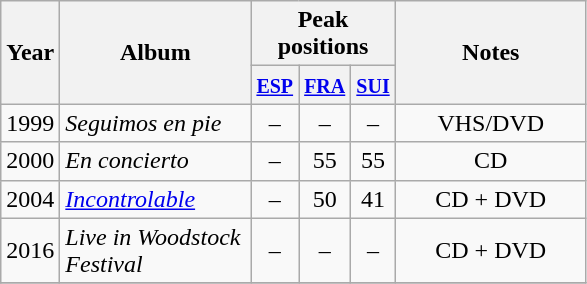<table class="wikitable">
<tr>
<th align="center" rowspan="2" width="10">Year</th>
<th align="center" rowspan="2" width="120">Album</th>
<th align="center" colspan="3" width="30">Peak positions</th>
<th align="center" rowspan="2" width="120">Notes</th>
</tr>
<tr>
<th width="20"><small><a href='#'>ESP</a></small><br></th>
<th width="20"><small><a href='#'>FRA</a></small><br></th>
<th width="20"><small><a href='#'>SUI</a></small><br></th>
</tr>
<tr>
<td>1999</td>
<td><em>Seguimos en pie</em></td>
<td align="center">–</td>
<td align="center">–</td>
<td align="center">–</td>
<td align="center">VHS/DVD</td>
</tr>
<tr>
<td>2000</td>
<td><em>En concierto</em></td>
<td align="center">–</td>
<td align="center">55</td>
<td align="center">55</td>
<td align="center">CD</td>
</tr>
<tr>
<td>2004</td>
<td><em><a href='#'>Incontrolable</a></em></td>
<td align="center">–</td>
<td align="center">50</td>
<td align="center">41</td>
<td align="center">CD + DVD</td>
</tr>
<tr>
<td>2016</td>
<td><em>Live in Woodstock Festival</em></td>
<td align="center">–</td>
<td align="center">–</td>
<td align="center">–</td>
<td align="center">CD + DVD</td>
</tr>
<tr>
</tr>
</table>
